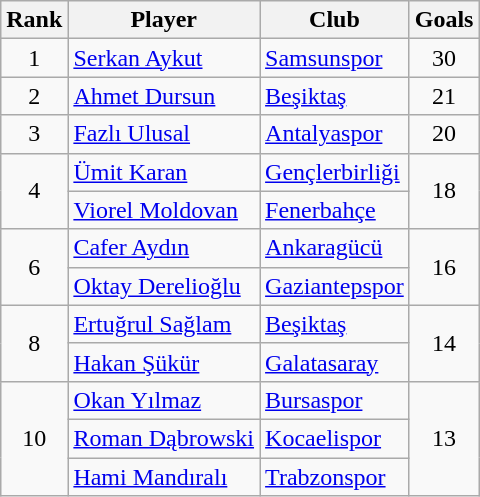<table class="wikitable" style="text-align:left">
<tr>
<th>Rank</th>
<th>Player</th>
<th>Club</th>
<th>Goals</th>
</tr>
<tr>
<td align=center>1</td>
<td> <a href='#'>Serkan Aykut</a></td>
<td><a href='#'>Samsunspor</a></td>
<td align=center>30</td>
</tr>
<tr>
<td align=center>2</td>
<td> <a href='#'>Ahmet Dursun</a></td>
<td><a href='#'>Beşiktaş</a></td>
<td align=center>21</td>
</tr>
<tr>
<td align=center>3</td>
<td> <a href='#'>Fazlı Ulusal</a></td>
<td><a href='#'>Antalyaspor</a></td>
<td align=center>20</td>
</tr>
<tr>
<td rowspan="2" align=center>4</td>
<td> <a href='#'>Ümit Karan</a></td>
<td><a href='#'>Gençlerbirliği</a></td>
<td rowspan="2" align=center>18</td>
</tr>
<tr>
<td> <a href='#'>Viorel Moldovan</a></td>
<td><a href='#'>Fenerbahçe</a></td>
</tr>
<tr>
<td rowspan="2" align=center>6</td>
<td> <a href='#'>Cafer Aydın</a></td>
<td><a href='#'>Ankaragücü</a></td>
<td rowspan="2" align=center>16</td>
</tr>
<tr>
<td> <a href='#'>Oktay Derelioğlu</a></td>
<td><a href='#'>Gaziantepspor</a></td>
</tr>
<tr>
<td rowspan="2" align=center>8</td>
<td> <a href='#'>Ertuğrul Sağlam</a></td>
<td><a href='#'>Beşiktaş</a></td>
<td rowspan="2" align=center>14</td>
</tr>
<tr>
<td> <a href='#'>Hakan Şükür</a></td>
<td><a href='#'>Galatasaray</a></td>
</tr>
<tr>
<td rowspan="3" align=center>10</td>
<td> <a href='#'>Okan Yılmaz</a></td>
<td><a href='#'>Bursaspor</a></td>
<td rowspan="3" align=center>13</td>
</tr>
<tr>
<td> <a href='#'>Roman Dąbrowski</a></td>
<td><a href='#'>Kocaelispor</a></td>
</tr>
<tr>
<td> <a href='#'>Hami Mandıralı</a></td>
<td><a href='#'>Trabzonspor</a></td>
</tr>
</table>
